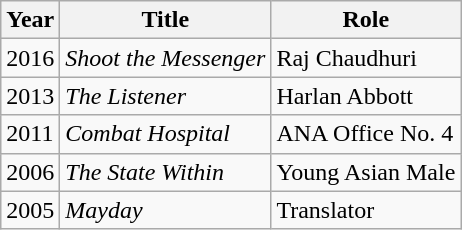<table class="wikitable">
<tr>
<th>Year</th>
<th>Title</th>
<th>Role</th>
</tr>
<tr>
<td>2016</td>
<td><em>Shoot the Messenger</em></td>
<td>Raj Chaudhuri</td>
</tr>
<tr>
<td>2013</td>
<td><em>The Listener</em></td>
<td>Harlan Abbott</td>
</tr>
<tr>
<td>2011</td>
<td><em>Combat Hospital</em></td>
<td>ANA Office No. 4</td>
</tr>
<tr>
<td>2006</td>
<td><em>The State Within</em></td>
<td>Young Asian Male</td>
</tr>
<tr>
<td>2005</td>
<td><em>Mayday</em></td>
<td>Translator</td>
</tr>
</table>
